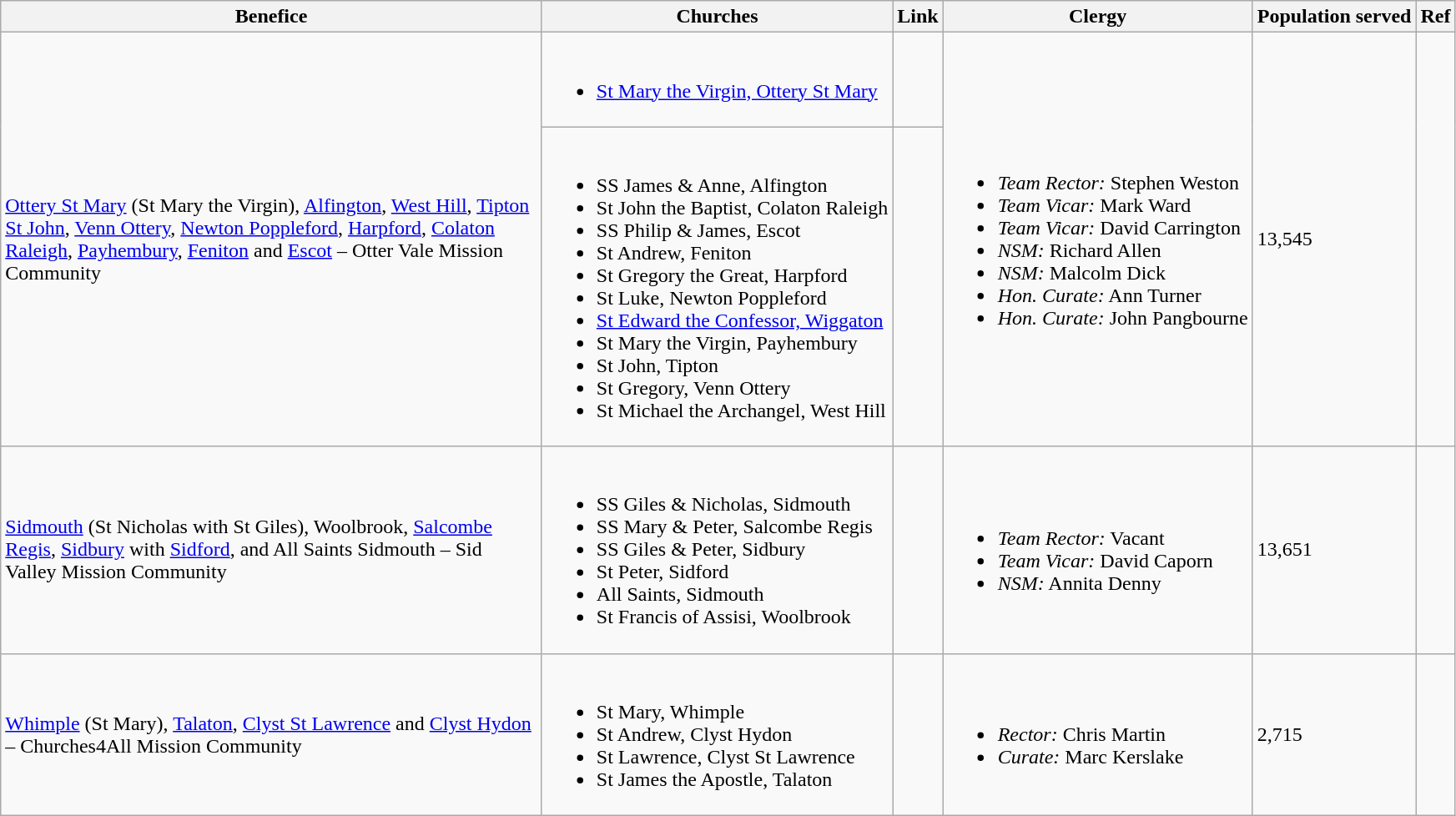<table class="wikitable">
<tr>
<th width="425">Benefice</th>
<th>Churches</th>
<th>Link</th>
<th>Clergy</th>
<th>Population served</th>
<th>Ref</th>
</tr>
<tr>
<td rowspan="2"><a href='#'>Ottery St Mary</a> (St Mary the Virgin), <a href='#'>Alfington</a>, <a href='#'>West Hill</a>, <a href='#'>Tipton St John</a>, <a href='#'>Venn Ottery</a>, <a href='#'>Newton Poppleford</a>, <a href='#'>Harpford</a>, <a href='#'>Colaton Raleigh</a>, <a href='#'>Payhembury</a>, <a href='#'>Feniton</a> and <a href='#'>Escot</a> – Otter Vale Mission Community</td>
<td><br><ul><li><a href='#'>St Mary the Virgin, Ottery St Mary</a></li></ul></td>
<td></td>
<td rowspan="2"><br><ul><li><em>Team Rector:</em> Stephen Weston</li><li><em>Team Vicar:</em> Mark Ward</li><li><em>Team Vicar:</em> David Carrington</li><li><em>NSM:</em> Richard Allen</li><li><em>NSM:</em> Malcolm Dick</li><li><em>Hon. Curate:</em> Ann Turner</li><li><em>Hon. Curate:</em> John Pangbourne</li></ul></td>
<td rowspan="2">13,545</td>
<td rowspan="2"></td>
</tr>
<tr>
<td><br><ul><li>SS James & Anne, Alfington</li><li>St John the Baptist, Colaton Raleigh</li><li>SS Philip & James, Escot</li><li>St Andrew, Feniton</li><li>St Gregory the Great, Harpford</li><li>St Luke, Newton Poppleford</li><li><a href='#'>St Edward the Confessor, Wiggaton</a></li><li>St Mary the Virgin, Payhembury</li><li>St John, Tipton</li><li>St Gregory, Venn Ottery</li><li>St Michael the Archangel, West Hill</li></ul></td>
<td></td>
</tr>
<tr>
<td><a href='#'>Sidmouth</a> (St Nicholas with St Giles), Woolbrook, <a href='#'>Salcombe Regis</a>, <a href='#'>Sidbury</a> with <a href='#'>Sidford</a>, and All Saints Sidmouth – Sid Valley Mission Community</td>
<td><br><ul><li>SS Giles & Nicholas, Sidmouth</li><li>SS Mary & Peter, Salcombe Regis</li><li>SS Giles & Peter, Sidbury</li><li>St Peter, Sidford</li><li>All Saints, Sidmouth</li><li>St Francis of Assisi, Woolbrook</li></ul></td>
<td></td>
<td><br><ul><li><em>Team Rector:</em> Vacant</li><li><em>Team Vicar:</em> David Caporn</li><li><em>NSM:</em> Annita Denny</li></ul></td>
<td>13,651</td>
<td></td>
</tr>
<tr>
<td><a href='#'>Whimple</a> (St Mary), <a href='#'>Talaton</a>, <a href='#'>Clyst St Lawrence</a> and <a href='#'>Clyst Hydon</a> – Churches4All Mission Community</td>
<td><br><ul><li>St Mary, Whimple</li><li>St Andrew, Clyst Hydon</li><li>St Lawrence, Clyst St Lawrence</li><li>St James the Apostle, Talaton</li></ul></td>
<td></td>
<td><br><ul><li><em>Rector:</em> Chris Martin</li><li><em>Curate:</em> Marc Kerslake</li></ul></td>
<td>2,715</td>
<td></td>
</tr>
</table>
